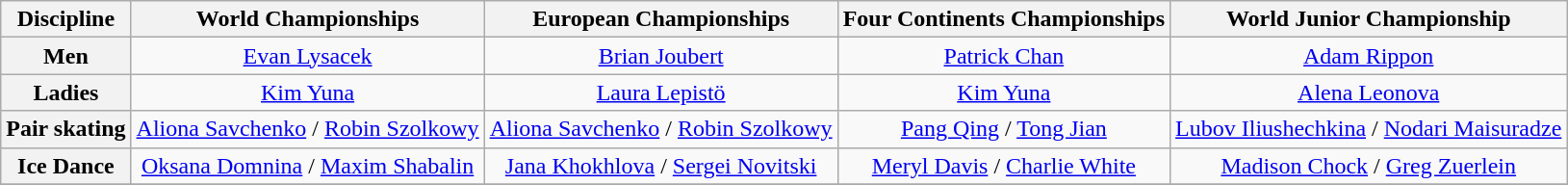<table class="wikitable" style="text-align:center">
<tr>
<th>Discipline</th>
<th>World Championships</th>
<th>European Championships</th>
<th>Four Continents Championships</th>
<th>World Junior Championship</th>
</tr>
<tr>
<th>Men</th>
<td><a href='#'>Evan Lysacek</a></td>
<td><a href='#'>Brian Joubert</a></td>
<td><a href='#'>Patrick Chan</a></td>
<td><a href='#'>Adam Rippon</a></td>
</tr>
<tr>
<th>Ladies</th>
<td><a href='#'>Kim Yuna</a></td>
<td><a href='#'>Laura Lepistö</a></td>
<td><a href='#'>Kim Yuna</a></td>
<td><a href='#'>Alena Leonova</a></td>
</tr>
<tr>
<th>Pair skating</th>
<td><a href='#'>Aliona Savchenko</a> / <a href='#'>Robin Szolkowy</a></td>
<td><a href='#'>Aliona Savchenko</a> / <a href='#'>Robin Szolkowy</a></td>
<td><a href='#'>Pang Qing</a> / <a href='#'>Tong Jian</a></td>
<td><a href='#'>Lubov Iliushechkina</a> / <a href='#'>Nodari Maisuradze</a></td>
</tr>
<tr>
<th>Ice Dance</th>
<td><a href='#'>Oksana Domnina</a> / <a href='#'>Maxim Shabalin</a></td>
<td><a href='#'>Jana Khokhlova</a> / <a href='#'>Sergei Novitski</a></td>
<td><a href='#'>Meryl Davis</a> / <a href='#'>Charlie White</a></td>
<td><a href='#'>Madison Chock</a> / <a href='#'>Greg Zuerlein</a></td>
</tr>
<tr>
</tr>
</table>
